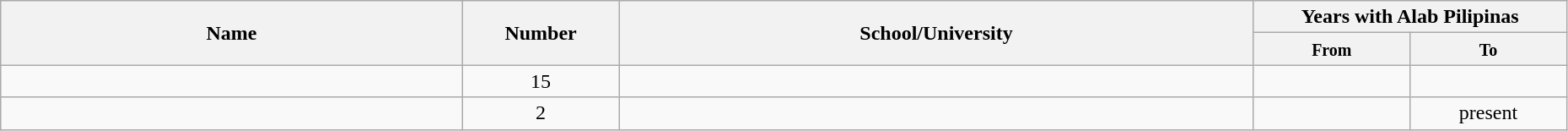<table class="wikitable sortable" style="text-align:center" width="98%">
<tr>
<th style="width:180px;" rowspan="2">Name</th>
<th style="width:10%;" colspan="2" rowspan="2">Number</th>
<th style="width:250px;" rowspan="2">School/University</th>
<th style="width:180px; text-align:center;" colspan="2">Years with Alab Pilipinas</th>
</tr>
<tr>
<th style="width:10%; text-align:center;"><small>From</small></th>
<th style="width:10%; text-align:center;"><small>To</small></th>
</tr>
<tr>
<td></td>
<td colspan="2">15</td>
<td></td>
<td></td>
<td></td>
</tr>
<tr>
<td></td>
<td colspan="2">2</td>
<td></td>
<td></td>
<td>present</td>
</tr>
</table>
